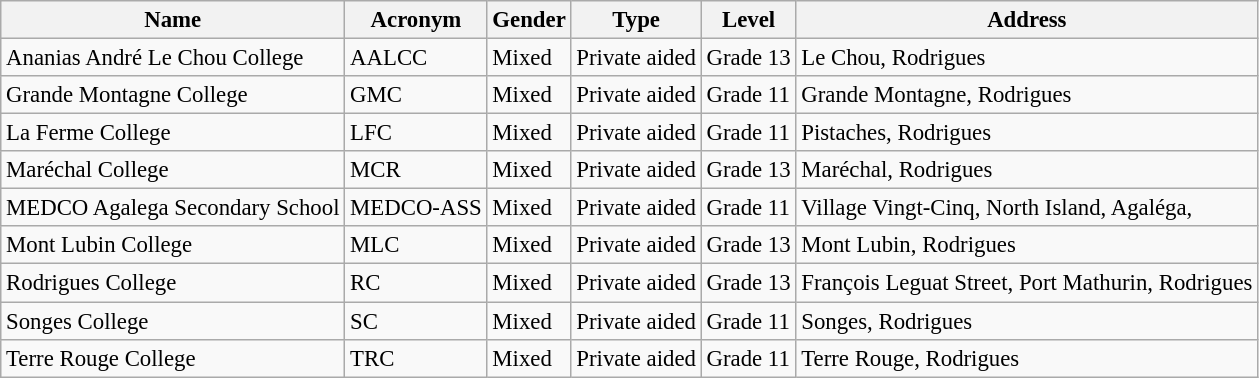<table class="wikitable sortable" style="font-size:95%;">
<tr>
<th>Name</th>
<th>Acronym</th>
<th>Gender</th>
<th>Type</th>
<th>Level</th>
<th>Address</th>
</tr>
<tr>
<td>Ananias André Le Chou College</td>
<td>AALCC</td>
<td>Mixed</td>
<td>Private aided</td>
<td>Grade 13</td>
<td>Le Chou, Rodrigues</td>
</tr>
<tr>
<td>Grande Montagne College</td>
<td>GMC</td>
<td>Mixed</td>
<td>Private aided</td>
<td>Grade 11</td>
<td>Grande Montagne, Rodrigues</td>
</tr>
<tr>
<td>La Ferme College</td>
<td>LFC</td>
<td>Mixed</td>
<td>Private aided</td>
<td>Grade 11</td>
<td>Pistaches, Rodrigues</td>
</tr>
<tr>
<td>Maréchal College</td>
<td>MCR</td>
<td>Mixed</td>
<td>Private aided</td>
<td>Grade 13</td>
<td>Maréchal, Rodrigues</td>
</tr>
<tr>
<td>MEDCO Agalega Secondary School</td>
<td>MEDCO-ASS</td>
<td>Mixed</td>
<td>Private aided</td>
<td>Grade 11</td>
<td>Village Vingt-Cinq, North Island, Agaléga,</td>
</tr>
<tr>
<td>Mont Lubin College</td>
<td>MLC</td>
<td>Mixed</td>
<td>Private aided</td>
<td>Grade 13</td>
<td>Mont Lubin, Rodrigues</td>
</tr>
<tr>
<td>Rodrigues College</td>
<td>RC</td>
<td>Mixed</td>
<td>Private aided</td>
<td>Grade 13</td>
<td>François Leguat Street, Port Mathurin, Rodrigues</td>
</tr>
<tr>
<td>Songes College</td>
<td>SC</td>
<td>Mixed</td>
<td>Private aided</td>
<td>Grade 11</td>
<td>Songes, Rodrigues</td>
</tr>
<tr>
<td>Terre Rouge College</td>
<td>TRC</td>
<td>Mixed</td>
<td>Private aided</td>
<td>Grade 11</td>
<td>Terre Rouge, Rodrigues</td>
</tr>
</table>
